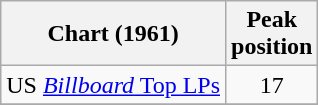<table class="wikitable">
<tr>
<th>Chart (1961)</th>
<th>Peak<br>position</th>
</tr>
<tr>
<td>US <a href='#'><em>Billboard</em> Top LPs</a></td>
<td align="center">17</td>
</tr>
<tr>
</tr>
</table>
